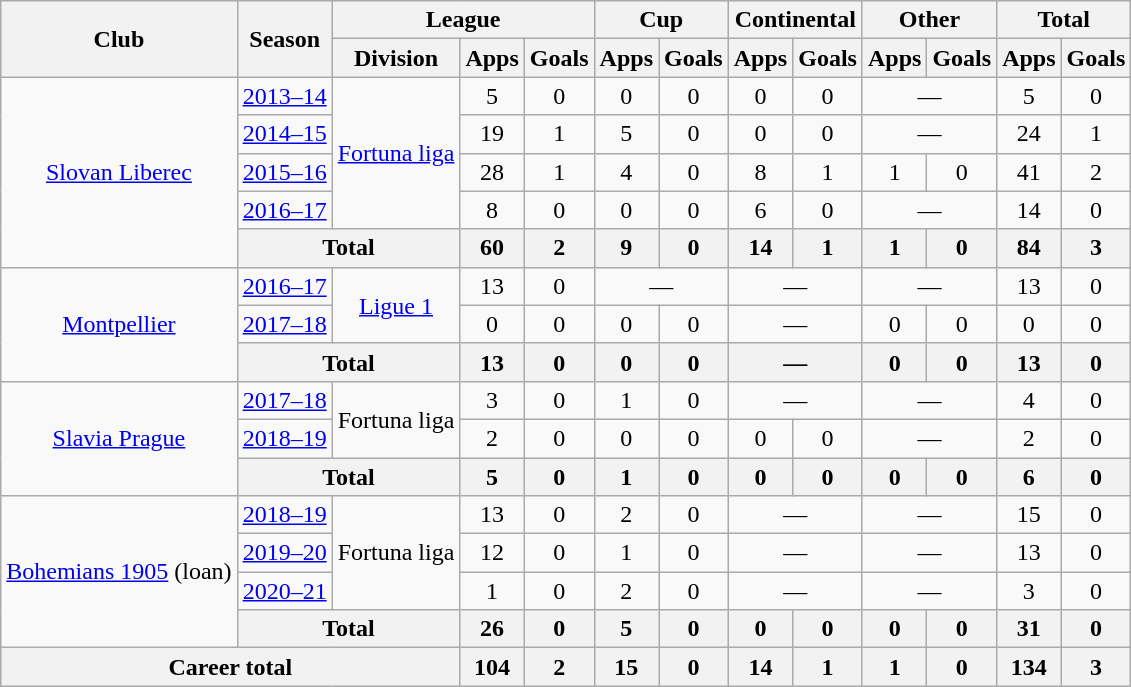<table class="wikitable" style="text-align:center">
<tr>
<th rowspan="2">Club</th>
<th rowspan="2">Season</th>
<th colspan="3">League</th>
<th colspan="2">Cup</th>
<th colspan="2">Continental</th>
<th colspan="2">Other</th>
<th colspan="2">Total</th>
</tr>
<tr>
<th>Division</th>
<th>Apps</th>
<th>Goals</th>
<th>Apps</th>
<th>Goals</th>
<th>Apps</th>
<th>Goals</th>
<th>Apps</th>
<th>Goals</th>
<th>Apps</th>
<th>Goals</th>
</tr>
<tr>
<td rowspan="5"><a href='#'>Slovan Liberec</a></td>
<td><a href='#'>2013–14</a></td>
<td rowspan="4"><a href='#'>Fortuna liga</a></td>
<td>5</td>
<td>0</td>
<td>0</td>
<td>0</td>
<td>0</td>
<td>0</td>
<td colspan="2">—</td>
<td>5</td>
<td>0</td>
</tr>
<tr>
<td><a href='#'>2014–15</a></td>
<td>19</td>
<td>1</td>
<td>5</td>
<td>0</td>
<td>0</td>
<td>0</td>
<td colspan="2">—</td>
<td>24</td>
<td>1</td>
</tr>
<tr>
<td><a href='#'>2015–16</a></td>
<td>28</td>
<td>1</td>
<td>4</td>
<td>0</td>
<td>8</td>
<td>1</td>
<td>1</td>
<td>0</td>
<td>41</td>
<td>2</td>
</tr>
<tr>
<td><a href='#'>2016–17</a></td>
<td>8</td>
<td>0</td>
<td>0</td>
<td>0</td>
<td>6</td>
<td>0</td>
<td colspan="2">—</td>
<td>14</td>
<td>0</td>
</tr>
<tr>
<th colspan="2">Total</th>
<th>60</th>
<th>2</th>
<th>9</th>
<th>0</th>
<th>14</th>
<th>1</th>
<th>1</th>
<th>0</th>
<th>84</th>
<th>3</th>
</tr>
<tr>
<td rowspan="3"><a href='#'>Montpellier</a></td>
<td><a href='#'>2016–17</a></td>
<td rowspan="2"><a href='#'>Ligue 1</a></td>
<td>13</td>
<td>0</td>
<td colspan="2">—</td>
<td colspan="2">—</td>
<td colspan="2">—</td>
<td>13</td>
<td>0</td>
</tr>
<tr>
<td><a href='#'>2017–18</a></td>
<td>0</td>
<td>0</td>
<td>0</td>
<td>0</td>
<td colspan="2">—</td>
<td>0</td>
<td>0</td>
<td>0</td>
<td>0</td>
</tr>
<tr>
<th colspan="2">Total</th>
<th>13</th>
<th>0</th>
<th>0</th>
<th>0</th>
<th colspan="2">—</th>
<th>0</th>
<th>0</th>
<th>13</th>
<th>0</th>
</tr>
<tr>
<td rowspan="3"><a href='#'>Slavia Prague</a></td>
<td><a href='#'>2017–18</a></td>
<td rowspan="2">Fortuna liga</td>
<td>3</td>
<td>0</td>
<td>1</td>
<td>0</td>
<td colspan="2">—</td>
<td colspan="2">—</td>
<td>4</td>
<td>0</td>
</tr>
<tr>
<td><a href='#'>2018–19</a></td>
<td>2</td>
<td>0</td>
<td>0</td>
<td>0</td>
<td>0</td>
<td>0</td>
<td colspan="2">—</td>
<td>2</td>
<td>0</td>
</tr>
<tr>
<th colspan="2">Total</th>
<th>5</th>
<th>0</th>
<th>1</th>
<th>0</th>
<th>0</th>
<th>0</th>
<th>0</th>
<th>0</th>
<th>6</th>
<th>0</th>
</tr>
<tr>
<td rowspan="4"><a href='#'>Bohemians 1905</a> (loan)</td>
<td><a href='#'>2018–19</a></td>
<td rowspan="3">Fortuna liga</td>
<td>13</td>
<td>0</td>
<td>2</td>
<td>0</td>
<td colspan="2">—</td>
<td colspan="2">—</td>
<td>15</td>
<td>0</td>
</tr>
<tr>
<td><a href='#'>2019–20</a></td>
<td>12</td>
<td>0</td>
<td>1</td>
<td>0</td>
<td colspan="2">—</td>
<td colspan="2">—</td>
<td>13</td>
<td>0</td>
</tr>
<tr>
<td><a href='#'>2020–21</a></td>
<td>1</td>
<td>0</td>
<td>2</td>
<td>0</td>
<td colspan="2">—</td>
<td colspan="2">—</td>
<td>3</td>
<td>0</td>
</tr>
<tr>
<th colspan="2">Total</th>
<th>26</th>
<th>0</th>
<th>5</th>
<th>0</th>
<th>0</th>
<th>0</th>
<th>0</th>
<th>0</th>
<th>31</th>
<th>0</th>
</tr>
<tr>
<th colspan="3">Career total</th>
<th>104</th>
<th>2</th>
<th>15</th>
<th>0</th>
<th>14</th>
<th>1</th>
<th>1</th>
<th>0</th>
<th>134</th>
<th>3</th>
</tr>
</table>
